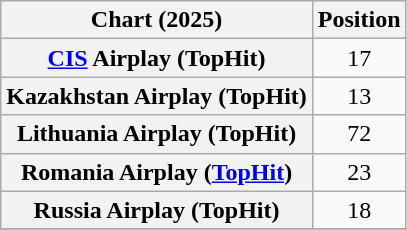<table class="wikitable sortable plainrowheaders" style="text-align:center">
<tr>
<th scope="col">Chart (2025)</th>
<th scope="col">Position</th>
</tr>
<tr>
<th scope="row"><a href='#'>CIS</a> Airplay (TopHit)</th>
<td>17</td>
</tr>
<tr>
<th scope="row">Kazakhstan Airplay (TopHit)</th>
<td>13</td>
</tr>
<tr>
<th scope="row">Lithuania Airplay (TopHit)</th>
<td>72</td>
</tr>
<tr>
<th scope="row">Romania Airplay (<a href='#'>TopHit</a>)</th>
<td>23</td>
</tr>
<tr>
<th scope="row">Russia Airplay (TopHit)</th>
<td>18</td>
</tr>
<tr>
</tr>
</table>
